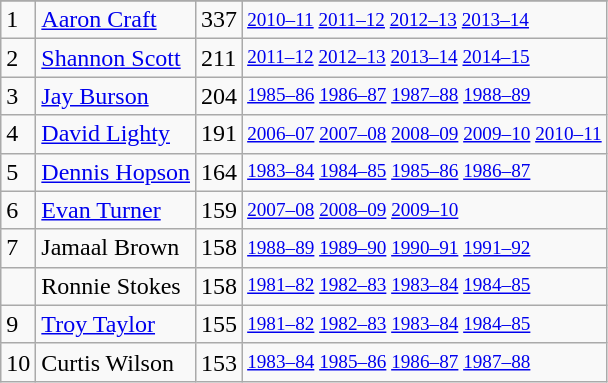<table class="wikitable">
<tr>
</tr>
<tr>
<td>1</td>
<td><a href='#'>Aaron Craft</a></td>
<td>337</td>
<td style="font-size:80%;"><a href='#'>2010–11</a> <a href='#'>2011–12</a> <a href='#'>2012–13</a> <a href='#'>2013–14</a></td>
</tr>
<tr>
<td>2</td>
<td><a href='#'>Shannon Scott</a></td>
<td>211</td>
<td style="font-size:80%;"><a href='#'>2011–12</a> <a href='#'>2012–13</a> <a href='#'>2013–14</a> <a href='#'>2014–15</a></td>
</tr>
<tr>
<td>3</td>
<td><a href='#'>Jay Burson</a></td>
<td>204</td>
<td style="font-size:80%;"><a href='#'>1985–86</a> <a href='#'>1986–87</a> <a href='#'>1987–88</a> <a href='#'>1988–89</a></td>
</tr>
<tr>
<td>4</td>
<td><a href='#'>David Lighty</a></td>
<td>191</td>
<td style="font-size:80%;"><a href='#'>2006–07</a> <a href='#'>2007–08</a> <a href='#'>2008–09</a> <a href='#'>2009–10</a> <a href='#'>2010–11</a></td>
</tr>
<tr>
<td>5</td>
<td><a href='#'>Dennis Hopson</a></td>
<td>164</td>
<td style="font-size:80%;"><a href='#'>1983–84</a> <a href='#'>1984–85</a> <a href='#'>1985–86</a> <a href='#'>1986–87</a></td>
</tr>
<tr>
<td>6</td>
<td><a href='#'>Evan Turner</a></td>
<td>159</td>
<td style="font-size:80%;"><a href='#'>2007–08</a> <a href='#'>2008–09</a> <a href='#'>2009–10</a></td>
</tr>
<tr>
<td>7</td>
<td>Jamaal Brown</td>
<td>158</td>
<td style="font-size:80%;"><a href='#'>1988–89</a> <a href='#'>1989–90</a> <a href='#'>1990–91</a> <a href='#'>1991–92</a></td>
</tr>
<tr>
<td></td>
<td>Ronnie Stokes</td>
<td>158</td>
<td style="font-size:80%;"><a href='#'>1981–82</a> <a href='#'>1982–83</a> <a href='#'>1983–84</a> <a href='#'>1984–85</a></td>
</tr>
<tr>
<td>9</td>
<td><a href='#'>Troy Taylor</a></td>
<td>155</td>
<td style="font-size:80%;"><a href='#'>1981–82</a> <a href='#'>1982–83</a> <a href='#'>1983–84</a> <a href='#'>1984–85</a></td>
</tr>
<tr>
<td>10</td>
<td>Curtis Wilson</td>
<td>153</td>
<td style="font-size:80%;"><a href='#'>1983–84</a> <a href='#'>1985–86</a> <a href='#'>1986–87</a> <a href='#'>1987–88</a></td>
</tr>
</table>
